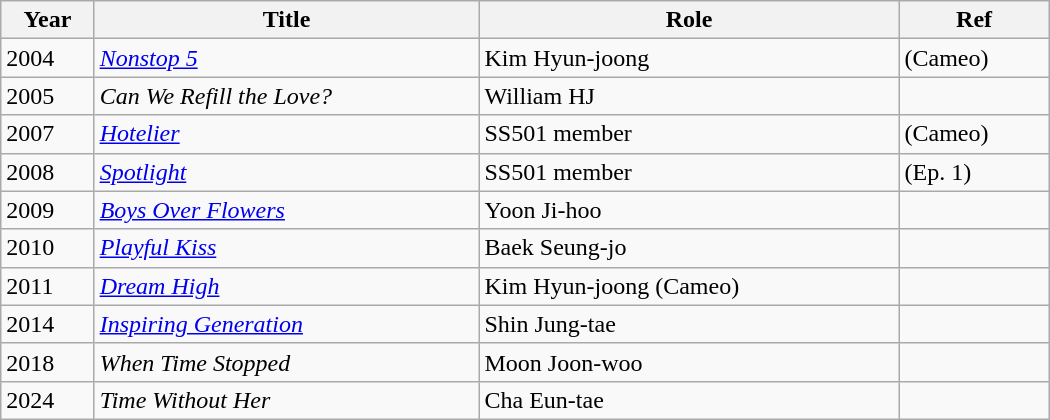<table class="wikitable" style="width:700px">
<tr>
<th>Year</th>
<th>Title</th>
<th>Role</th>
<th>Ref</th>
</tr>
<tr>
<td>2004</td>
<td><em><a href='#'>Nonstop 5</a></em></td>
<td>Kim Hyun-joong</td>
<td>(Cameo)</td>
</tr>
<tr>
<td>2005</td>
<td><em>Can We Refill the Love?</em></td>
<td>William HJ</td>
<td></td>
</tr>
<tr>
<td>2007</td>
<td><em><a href='#'>Hotelier</a></em></td>
<td>SS501 member</td>
<td>(Cameo)</td>
</tr>
<tr>
<td>2008</td>
<td><em><a href='#'>Spotlight</a></em></td>
<td>SS501 member</td>
<td>(Ep. 1)</td>
</tr>
<tr>
<td>2009</td>
<td><em><a href='#'>Boys Over Flowers</a></em></td>
<td>Yoon Ji-hoo</td>
<td></td>
</tr>
<tr>
<td>2010</td>
<td><em><a href='#'>Playful Kiss</a></em></td>
<td>Baek Seung-jo</td>
<td></td>
</tr>
<tr>
<td>2011</td>
<td><em><a href='#'>Dream High</a></em></td>
<td>Kim Hyun-joong (Cameo)</td>
<td></td>
</tr>
<tr>
<td>2014</td>
<td><em><a href='#'>Inspiring Generation</a></em></td>
<td>Shin Jung-tae</td>
<td></td>
</tr>
<tr>
<td>2018</td>
<td><em>When Time Stopped</em></td>
<td>Moon Joon-woo</td>
<td></td>
</tr>
<tr>
<td>2024</td>
<td><em>Time Without Her</em></td>
<td>Cha Eun-tae</td>
<td></td>
</tr>
</table>
